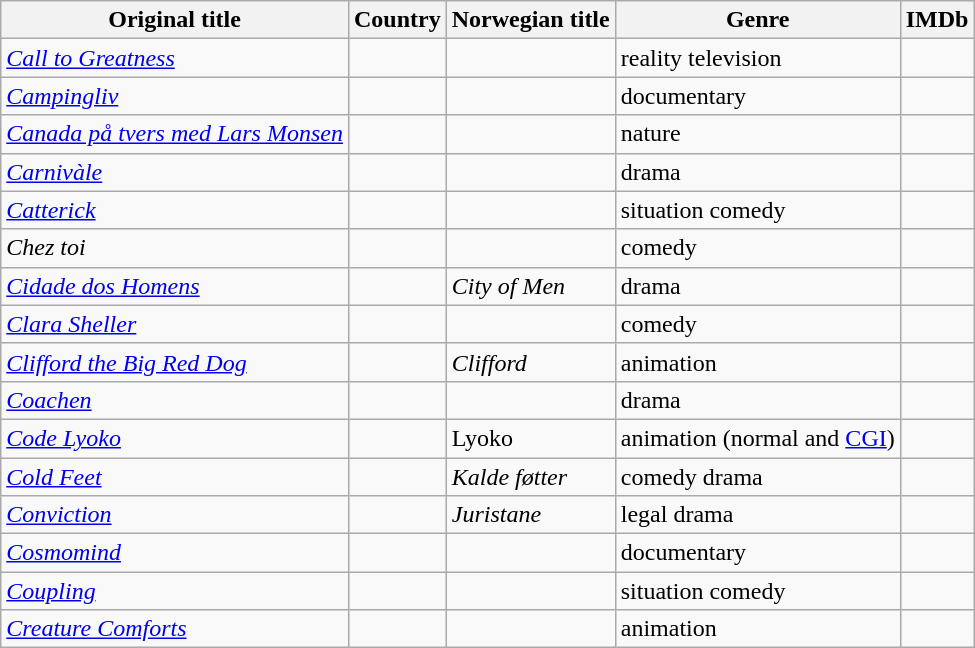<table class="wikitable">
<tr>
<th>Original title</th>
<th>Country</th>
<th>Norwegian title</th>
<th>Genre</th>
<th>IMDb</th>
</tr>
<tr>
<td><em><a href='#'>Call to Greatness</a></em></td>
<td></td>
<td></td>
<td>reality television</td>
<td></td>
</tr>
<tr>
<td><em><a href='#'>Campingliv</a></em></td>
<td></td>
<td></td>
<td>documentary</td>
<td></td>
</tr>
<tr>
<td><em><a href='#'>Canada på tvers med Lars Monsen</a></em></td>
<td></td>
<td></td>
<td>nature</td>
<td></td>
</tr>
<tr>
<td><em><a href='#'>Carnivàle</a></em></td>
<td></td>
<td></td>
<td>drama</td>
<td></td>
</tr>
<tr>
<td><em><a href='#'>Catterick</a></em></td>
<td></td>
<td></td>
<td>situation comedy</td>
<td></td>
</tr>
<tr>
<td><em>Chez toi</em></td>
<td></td>
<td></td>
<td>comedy</td>
<td></td>
</tr>
<tr>
<td><em><a href='#'>Cidade dos Homens</a></em></td>
<td></td>
<td><em>City of Men</em></td>
<td>drama</td>
<td></td>
</tr>
<tr>
<td><em><a href='#'>Clara Sheller</a></em></td>
<td></td>
<td></td>
<td>comedy</td>
<td></td>
</tr>
<tr>
<td><em><a href='#'>Clifford the Big Red Dog</a></em></td>
<td></td>
<td><em>Clifford</em></td>
<td>animation</td>
<td></td>
</tr>
<tr>
<td><em><a href='#'>Coachen</a></em></td>
<td></td>
<td></td>
<td>drama</td>
<td></td>
</tr>
<tr>
<td><em><a href='#'>Code Lyoko</a></em></td>
<td></td>
<td>Lyoko</td>
<td>animation (normal and <a href='#'>CGI</a>)</td>
<td></td>
</tr>
<tr>
<td><em><a href='#'>Cold Feet</a></em></td>
<td></td>
<td><em>Kalde føtter</em></td>
<td>comedy drama</td>
<td></td>
</tr>
<tr>
<td><em><a href='#'>Conviction</a></em></td>
<td></td>
<td><em>Juristane</em></td>
<td>legal drama</td>
<td></td>
</tr>
<tr>
<td><em><a href='#'>Cosmomind</a></em></td>
<td>  <br>  </td>
<td></td>
<td>documentary</td>
<td></td>
</tr>
<tr>
<td><em><a href='#'>Coupling</a></em></td>
<td></td>
<td></td>
<td>situation comedy</td>
<td></td>
</tr>
<tr>
<td><em><a href='#'>Creature Comforts</a></em></td>
<td></td>
<td></td>
<td>animation</td>
<td></td>
</tr>
</table>
